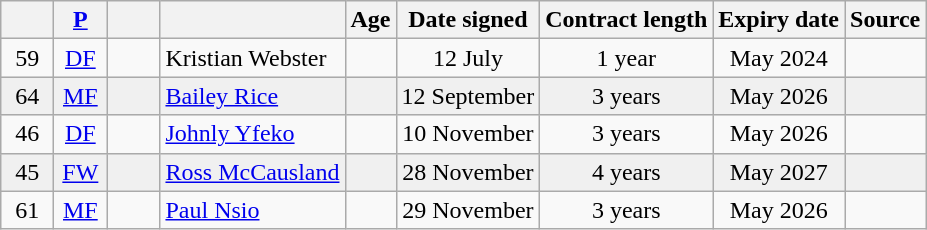<table class="wikitable sortable" style="text-align: center;">
<tr>
<th width=28><br></th>
<th width=28><a href='#'>P</a><br></th>
<th width=28><br></th>
<th><br></th>
<th>Age</th>
<th>Date signed</th>
<th>Contract length</th>
<th>Expiry date</th>
<th>Source</th>
</tr>
<tr>
<td>59</td>
<td><a href='#'>DF</a></td>
<td></td>
<td align=left>Kristian Webster</td>
<td></td>
<td>12 July</td>
<td>1 year</td>
<td>May 2024</td>
<td></td>
</tr>
<tr bgcolor = "#F0F0F0">
<td>64</td>
<td><a href='#'>MF</a></td>
<td></td>
<td align=left><a href='#'>Bailey Rice</a></td>
<td></td>
<td>12 September</td>
<td>3 years</td>
<td>May 2026</td>
<td></td>
</tr>
<tr>
<td>46</td>
<td><a href='#'>DF</a></td>
<td></td>
<td align=left><a href='#'>Johnly Yfeko</a></td>
<td></td>
<td>10 November</td>
<td>3 years</td>
<td>May 2026</td>
<td></td>
</tr>
<tr bgcolor = "#F0F0F0">
<td>45</td>
<td><a href='#'>FW</a></td>
<td></td>
<td align=left><a href='#'>Ross McCausland</a></td>
<td></td>
<td>28 November</td>
<td>4 years</td>
<td>May 2027</td>
<td></td>
</tr>
<tr>
<td>61</td>
<td><a href='#'>MF</a></td>
<td></td>
<td align=left><a href='#'>Paul Nsio</a></td>
<td></td>
<td>29 November</td>
<td>3 years</td>
<td>May 2026</td>
<td></td>
</tr>
</table>
